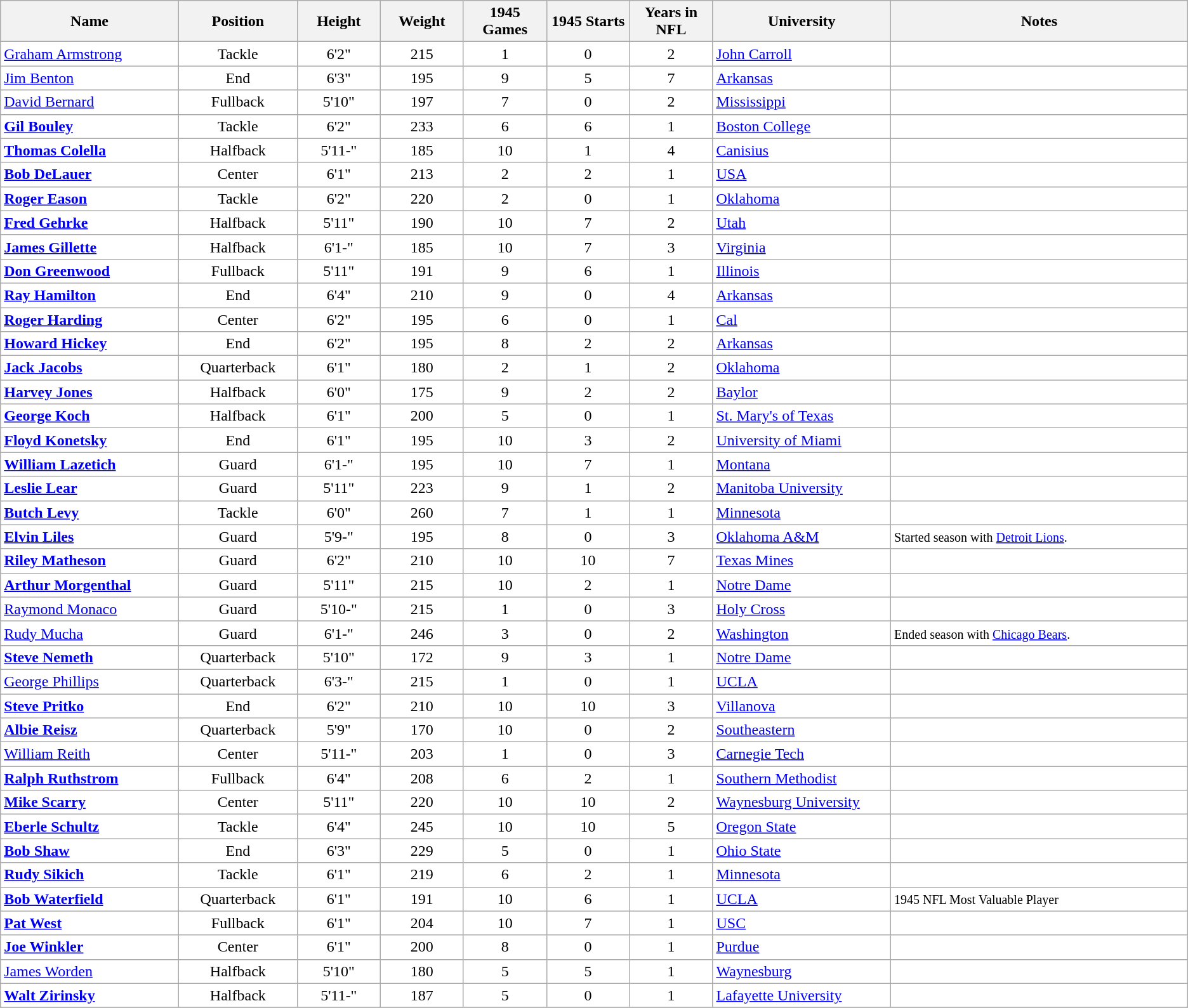<table class="wikitable" border="1" style="Background:#ffffff" >
<tr>
<th width=15%>Name</th>
<th width=10%>Position</th>
<th width=7%>Height</th>
<th width=7%>Weight</th>
<th width=7%>1945 Games</th>
<th width=7%>1945 Starts</th>
<th width=7%>Years in NFL</th>
<th width=15%>University</th>
<th>Notes</th>
</tr>
<tr>
<td align="left"><a href='#'>Graham Armstrong</a></td>
<td align="center">Tackle</td>
<td align="center">6'2"</td>
<td align="center">215</td>
<td align="center">1</td>
<td align="center">0</td>
<td align="center">2</td>
<td align="left"><a href='#'>John Carroll</a></td>
<td></td>
</tr>
<tr>
<td align="left"><a href='#'>Jim Benton</a></td>
<td align="center">End</td>
<td align="center">6'3"</td>
<td align="center">195</td>
<td align="center">9</td>
<td align="center">5</td>
<td align="center">7</td>
<td align="left"><a href='#'>Arkansas</a></td>
<td></td>
</tr>
<tr>
<td align="left"><a href='#'>David Bernard</a></td>
<td align="center">Fullback</td>
<td align="center">5'10"</td>
<td align="center">197</td>
<td align="center">7</td>
<td align="center">0</td>
<td align="center">2</td>
<td align="left"><a href='#'>Mississippi</a></td>
<td></td>
</tr>
<tr>
<td align="left"><strong><a href='#'>Gil Bouley</a></strong></td>
<td align="center">Tackle</td>
<td align="center">6'2"</td>
<td align="center">233</td>
<td align="center">6</td>
<td align="center">6</td>
<td align="center">1</td>
<td align="left"><a href='#'>Boston College</a></td>
<td></td>
</tr>
<tr>
<td align="left"><strong><a href='#'>Thomas Colella</a></strong></td>
<td align="center">Halfback</td>
<td align="center">5'11-"</td>
<td align="center">185</td>
<td align="center">10</td>
<td align="center">1</td>
<td align="center">4</td>
<td align="left"><a href='#'>Canisius</a></td>
<td></td>
</tr>
<tr>
<td align="left"><strong><a href='#'>Bob DeLauer</a></strong></td>
<td align="center">Center</td>
<td align="center">6'1"</td>
<td align="center">213</td>
<td align="center">2</td>
<td align="center">2</td>
<td align="center">1</td>
<td align="left"><a href='#'>USA</a></td>
<td></td>
</tr>
<tr>
<td align="left"><strong><a href='#'>Roger Eason</a></strong></td>
<td align="center">Tackle</td>
<td align="center">6'2"</td>
<td align="center">220</td>
<td align="center">2</td>
<td align="center">0</td>
<td align="center">1</td>
<td align="left"><a href='#'>Oklahoma</a></td>
<td></td>
</tr>
<tr>
<td align="left"><strong><a href='#'>Fred Gehrke</a></strong></td>
<td align="center">Halfback</td>
<td align="center">5'11"</td>
<td align="center">190</td>
<td align="center">10</td>
<td align="center">7</td>
<td align="center">2</td>
<td align="left"><a href='#'>Utah</a></td>
<td></td>
</tr>
<tr>
<td align="left"><strong><a href='#'>James Gillette</a></strong></td>
<td align="center">Halfback</td>
<td align="center">6'1-"</td>
<td align="center">185</td>
<td align="center">10</td>
<td align="center">7</td>
<td align="center">3</td>
<td align="left"><a href='#'>Virginia</a></td>
<td></td>
</tr>
<tr>
<td align="left"><strong><a href='#'>Don Greenwood</a></strong></td>
<td align="center">Fullback</td>
<td align="center">5'11"</td>
<td align="center">191</td>
<td align="center">9</td>
<td align="center">6</td>
<td align="center">1</td>
<td align="left"><a href='#'>Illinois</a></td>
<td></td>
</tr>
<tr>
<td align="left"><strong><a href='#'>Ray Hamilton</a></strong></td>
<td align="center">End</td>
<td align="center">6'4"</td>
<td align="center">210</td>
<td align="center">9</td>
<td align="center">0</td>
<td align="center">4</td>
<td align="left"><a href='#'>Arkansas</a></td>
<td></td>
</tr>
<tr>
<td align="left"><strong><a href='#'>Roger Harding</a></strong></td>
<td align="center">Center</td>
<td align="center">6'2"</td>
<td align="center">195</td>
<td align="center">6</td>
<td align="center">0</td>
<td align="center">1</td>
<td align="left"><a href='#'>Cal</a></td>
<td></td>
</tr>
<tr>
<td align="left"><strong><a href='#'>Howard Hickey</a></strong></td>
<td align="center">End</td>
<td align="center">6'2"</td>
<td align="center">195</td>
<td align="center">8</td>
<td align="center">2</td>
<td align="center">2</td>
<td align="left"><a href='#'>Arkansas</a></td>
<td></td>
</tr>
<tr>
<td align="left"><strong><a href='#'>Jack Jacobs</a></strong></td>
<td align="center">Quarterback</td>
<td align="center">6'1"</td>
<td align="center">180</td>
<td align="center">2</td>
<td align="center">1</td>
<td align="center">2</td>
<td align="left"><a href='#'>Oklahoma</a></td>
<td></td>
</tr>
<tr>
<td align="left"><strong><a href='#'>Harvey Jones</a></strong></td>
<td align="center">Halfback</td>
<td align="center">6'0"</td>
<td align="center">175</td>
<td align="center">9</td>
<td align="center">2</td>
<td align="center">2</td>
<td align="left"><a href='#'>Baylor</a></td>
<td></td>
</tr>
<tr>
<td align="left"><strong><a href='#'>George Koch</a></strong></td>
<td align="center">Halfback</td>
<td align="center">6'1"</td>
<td align="center">200</td>
<td align="center">5</td>
<td align="center">0</td>
<td align="center">1</td>
<td align="left"><a href='#'>St. Mary's of Texas</a></td>
<td></td>
</tr>
<tr>
<td align="left"><strong><a href='#'>Floyd Konetsky</a></strong></td>
<td align="center">End</td>
<td align="center">6'1"</td>
<td align="center">195</td>
<td align="center">10</td>
<td align="center">3</td>
<td align="center">2</td>
<td align="left"><a href='#'>University of Miami</a></td>
<td></td>
</tr>
<tr>
<td align="left"><strong><a href='#'>William Lazetich</a></strong></td>
<td align="center">Guard</td>
<td align="center">6'1-"</td>
<td align="center">195</td>
<td align="center">10</td>
<td align="center">7</td>
<td align="center">1</td>
<td align="left"><a href='#'>Montana</a></td>
<td></td>
</tr>
<tr>
<td align="left"><strong><a href='#'>Leslie Lear</a></strong></td>
<td align="center">Guard</td>
<td align="center">5'11"</td>
<td align="center">223</td>
<td align="center">9</td>
<td align="center">1</td>
<td align="center">2</td>
<td align="left"><a href='#'>Manitoba University</a></td>
<td></td>
</tr>
<tr>
<td align="left"><strong><a href='#'>Butch Levy</a></strong></td>
<td align="center">Tackle</td>
<td align="center">6'0"</td>
<td align="center">260</td>
<td align="center">7</td>
<td align="center">1</td>
<td align="center">1</td>
<td align="left"><a href='#'>Minnesota</a></td>
<td></td>
</tr>
<tr>
<td align="left"><strong><a href='#'>Elvin Liles</a></strong></td>
<td align="center">Guard</td>
<td align="center">5'9-"</td>
<td align="center">195</td>
<td align="center">8</td>
<td align="center">0</td>
<td align="center">3</td>
<td align="left"><a href='#'>Oklahoma A&M</a></td>
<td><small>Started season with <a href='#'>Detroit Lions</a>.</small></td>
</tr>
<tr>
<td align="left"><strong><a href='#'>Riley Matheson</a></strong></td>
<td align="center">Guard</td>
<td align="center">6'2"</td>
<td align="center">210</td>
<td align="center">10</td>
<td align="center">10</td>
<td align="center">7</td>
<td align="left"><a href='#'>Texas Mines</a></td>
<td></td>
</tr>
<tr>
<td align="left"><strong><a href='#'>Arthur Morgenthal</a></strong></td>
<td align="center">Guard</td>
<td align="center">5'11"</td>
<td align="center">215</td>
<td align="center">10</td>
<td align="center">2</td>
<td align="center">1</td>
<td align="left"><a href='#'>Notre Dame</a></td>
<td></td>
</tr>
<tr>
<td align="left"><a href='#'>Raymond Monaco</a></td>
<td align="center">Guard</td>
<td align="center">5'10-"</td>
<td align="center">215</td>
<td align="center">1</td>
<td align="center">0</td>
<td align="center">3</td>
<td align="left"><a href='#'>Holy Cross</a></td>
<td></td>
</tr>
<tr>
<td align="left"><a href='#'>Rudy Mucha</a></td>
<td align="center">Guard</td>
<td align="center">6'1-"</td>
<td align="center">246</td>
<td align="center">3</td>
<td align="center">0</td>
<td align="center">2</td>
<td align="left"><a href='#'>Washington</a></td>
<td><small>Ended season with <a href='#'>Chicago Bears</a>.</small></td>
</tr>
<tr>
<td align="left"><strong><a href='#'>Steve Nemeth</a></strong></td>
<td align="center">Quarterback</td>
<td align="center">5'10"</td>
<td align="center">172</td>
<td align="center">9</td>
<td align="center">3</td>
<td align="center">1</td>
<td align="left"><a href='#'>Notre Dame</a></td>
<td></td>
</tr>
<tr>
<td align="left"><a href='#'>George Phillips</a></td>
<td align="center">Quarterback</td>
<td align="center">6'3-"</td>
<td align="center">215</td>
<td align="center">1</td>
<td align="center">0</td>
<td align="center">1</td>
<td align="left"><a href='#'>UCLA</a></td>
<td></td>
</tr>
<tr>
<td align="left"><strong><a href='#'>Steve Pritko</a></strong></td>
<td align="center">End</td>
<td align="center">6'2"</td>
<td align="center">210</td>
<td align="center">10</td>
<td align="center">10</td>
<td align="center">3</td>
<td align="left"><a href='#'>Villanova</a></td>
<td></td>
</tr>
<tr>
<td align="left"><strong><a href='#'>Albie Reisz</a></strong></td>
<td align="center">Quarterback</td>
<td align="center">5'9"</td>
<td align="center">170</td>
<td align="center">10</td>
<td align="center">0</td>
<td align="center">2</td>
<td align="left"><a href='#'>Southeastern</a></td>
<td></td>
</tr>
<tr>
<td align="left"><a href='#'>William Reith</a></td>
<td align="center">Center</td>
<td align="center">5'11-"</td>
<td align="center">203</td>
<td align="center">1</td>
<td align="center">0</td>
<td align="center">3</td>
<td align="left"><a href='#'>Carnegie Tech</a></td>
<td></td>
</tr>
<tr>
<td align="left"><strong><a href='#'>Ralph Ruthstrom</a></strong></td>
<td align="center">Fullback</td>
<td align="center">6'4"</td>
<td align="center">208</td>
<td align="center">6</td>
<td align="center">2</td>
<td align="center">1</td>
<td align="left"><a href='#'>Southern Methodist</a></td>
<td></td>
</tr>
<tr>
<td align="left"><strong><a href='#'>Mike Scarry</a></strong></td>
<td align="center">Center</td>
<td align="center">5'11"</td>
<td align="center">220</td>
<td align="center">10</td>
<td align="center">10</td>
<td align="center">2</td>
<td align="left"><a href='#'>Waynesburg University</a></td>
<td></td>
</tr>
<tr>
<td align="left"><strong><a href='#'>Eberle Schultz</a></strong></td>
<td align="center">Tackle</td>
<td align="center">6'4"</td>
<td align="center">245</td>
<td align="center">10</td>
<td align="center">10</td>
<td align="center">5</td>
<td align="left"><a href='#'>Oregon State</a></td>
<td></td>
</tr>
<tr>
<td align="left"><strong><a href='#'>Bob Shaw</a></strong></td>
<td align="center">End</td>
<td align="center">6'3"</td>
<td align="center">229</td>
<td align="center">5</td>
<td align="center">0</td>
<td align="center">1</td>
<td align="left"><a href='#'>Ohio State</a></td>
<td></td>
</tr>
<tr>
<td align="left"><strong><a href='#'>Rudy Sikich</a></strong></td>
<td align="center">Tackle</td>
<td align="center">6'1"</td>
<td align="center">219</td>
<td align="center">6</td>
<td align="center">2</td>
<td align="center">1</td>
<td align="left"><a href='#'>Minnesota</a></td>
<td></td>
</tr>
<tr>
<td align="left"><strong><a href='#'>Bob Waterfield</a></strong></td>
<td align="center">Quarterback</td>
<td align="center">6'1"</td>
<td align="center">191</td>
<td align="center">10</td>
<td align="center">6</td>
<td align="center">1</td>
<td align="left"><a href='#'>UCLA</a></td>
<td><small>1945 NFL Most Valuable Player</small></td>
</tr>
<tr>
<td align="left"><strong><a href='#'>Pat West</a></strong></td>
<td align="center">Fullback</td>
<td align="center">6'1"</td>
<td align="center">204</td>
<td align="center">10</td>
<td align="center">7</td>
<td align="center">1</td>
<td align="left"><a href='#'>USC</a></td>
<td></td>
</tr>
<tr>
<td align="left"><strong><a href='#'>Joe Winkler</a></strong></td>
<td align="center">Center</td>
<td align="center">6'1"</td>
<td align="center">200</td>
<td align="center">8</td>
<td align="center">0</td>
<td align="center">1</td>
<td align="left"><a href='#'>Purdue</a></td>
<td></td>
</tr>
<tr>
<td align="left"><a href='#'>James Worden</a></td>
<td align="center">Halfback</td>
<td align="center">5'10"</td>
<td align="center">180</td>
<td align="center">5</td>
<td align="center">5</td>
<td align="center">1</td>
<td align="left"><a href='#'>Waynesburg</a></td>
<td></td>
</tr>
<tr>
<td align="left"><strong><a href='#'>Walt Zirinsky</a></strong></td>
<td align="center">Halfback</td>
<td align="center">5'11-"</td>
<td align="center">187</td>
<td align="center">5</td>
<td align="center">0</td>
<td align="center">1</td>
<td align="left"><a href='#'>Lafayette University</a></td>
<td></td>
</tr>
<tr>
</tr>
</table>
